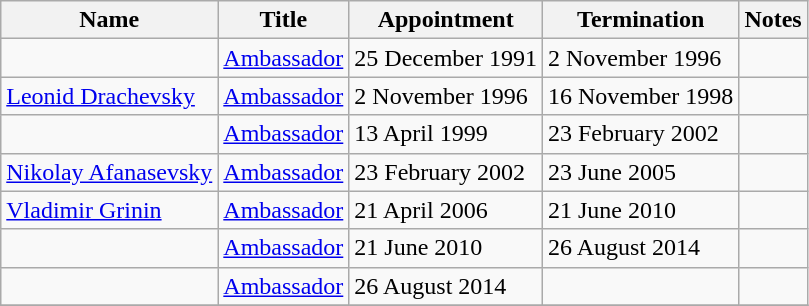<table class="wikitable">
<tr valign="middle">
<th>Name</th>
<th>Title</th>
<th>Appointment</th>
<th>Termination</th>
<th>Notes</th>
</tr>
<tr>
<td></td>
<td><a href='#'>Ambassador</a></td>
<td>25 December 1991</td>
<td>2 November 1996</td>
<td></td>
</tr>
<tr>
<td><a href='#'>Leonid Drachevsky</a></td>
<td><a href='#'>Ambassador</a></td>
<td>2 November 1996</td>
<td>16 November 1998</td>
<td></td>
</tr>
<tr>
<td></td>
<td><a href='#'>Ambassador</a></td>
<td>13 April 1999</td>
<td>23 February 2002</td>
<td></td>
</tr>
<tr>
<td><a href='#'>Nikolay Afanasevsky</a></td>
<td><a href='#'>Ambassador</a></td>
<td>23 February 2002</td>
<td>23 June 2005</td>
<td></td>
</tr>
<tr>
<td><a href='#'>Vladimir Grinin</a></td>
<td><a href='#'>Ambassador</a></td>
<td>21 April 2006</td>
<td>21 June 2010</td>
<td></td>
</tr>
<tr>
<td></td>
<td><a href='#'>Ambassador</a></td>
<td>21 June 2010</td>
<td>26 August 2014</td>
<td></td>
</tr>
<tr>
<td></td>
<td><a href='#'>Ambassador</a></td>
<td>26 August 2014</td>
<td></td>
<td></td>
</tr>
<tr>
</tr>
</table>
